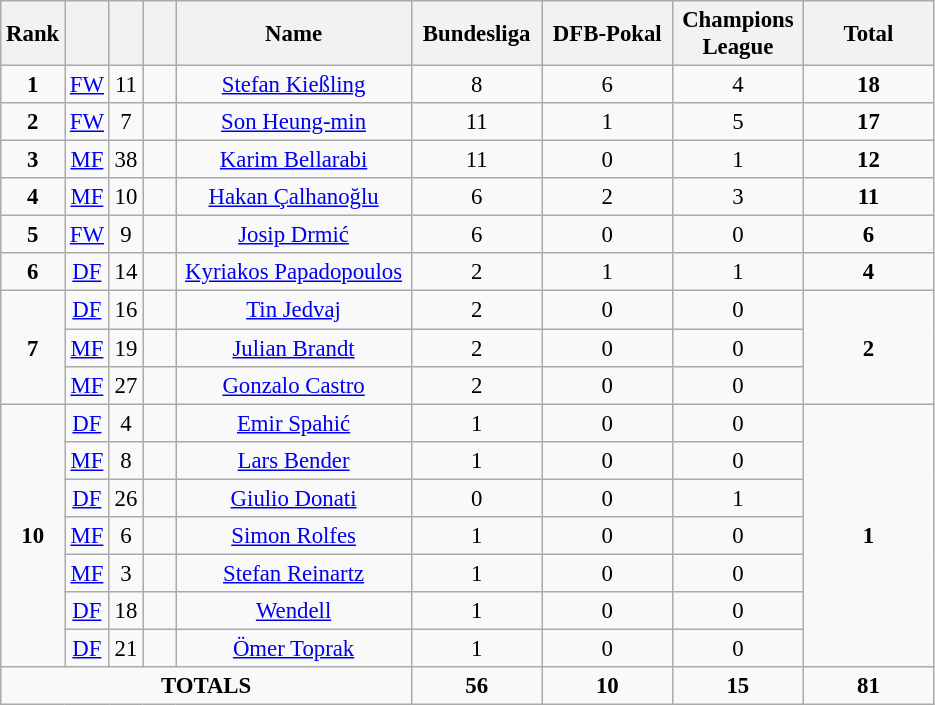<table class="wikitable sortable" style="font-size: 95%; text-align: center;">
<tr>
<th width=15>Rank</th>
<th width=15></th>
<th width=15></th>
<th width=15></th>
<th width=150>Name</th>
<th width=80>Bundesliga</th>
<th width=80>DFB-Pokal</th>
<th width=80>Champions League</th>
<th width=80>Total</th>
</tr>
<tr>
<td><strong>1</strong></td>
<td><a href='#'>FW</a></td>
<td>11</td>
<td></td>
<td><a href='#'>Stefan Kießling</a></td>
<td>8</td>
<td>6</td>
<td>4</td>
<td><strong>18</strong></td>
</tr>
<tr>
<td><strong>2</strong></td>
<td><a href='#'>FW</a></td>
<td>7</td>
<td></td>
<td><a href='#'>Son Heung-min</a></td>
<td>11</td>
<td>1</td>
<td>5</td>
<td><strong>17</strong></td>
</tr>
<tr>
<td><strong>3</strong></td>
<td><a href='#'>MF</a></td>
<td>38</td>
<td></td>
<td><a href='#'>Karim Bellarabi</a></td>
<td>11</td>
<td>0</td>
<td>1</td>
<td><strong>12</strong></td>
</tr>
<tr>
<td><strong>4</strong></td>
<td><a href='#'>MF</a></td>
<td>10</td>
<td></td>
<td><a href='#'>Hakan Çalhanoğlu</a></td>
<td>6</td>
<td>2</td>
<td>3</td>
<td><strong>11</strong></td>
</tr>
<tr>
<td><strong>5</strong></td>
<td><a href='#'>FW</a></td>
<td>9</td>
<td></td>
<td><a href='#'>Josip Drmić</a></td>
<td>6</td>
<td>0</td>
<td>0</td>
<td><strong>6</strong></td>
</tr>
<tr>
<td><strong>6</strong></td>
<td><a href='#'>DF</a></td>
<td>14</td>
<td></td>
<td><a href='#'>Kyriakos Papadopoulos</a></td>
<td>2</td>
<td>1</td>
<td>1</td>
<td><strong>4</strong></td>
</tr>
<tr>
<td rowspan=3><strong>7</strong></td>
<td><a href='#'>DF</a></td>
<td>16</td>
<td></td>
<td><a href='#'>Tin Jedvaj</a></td>
<td>2</td>
<td>0</td>
<td>0</td>
<td rowspan=3><strong>2</strong></td>
</tr>
<tr>
<td><a href='#'>MF</a></td>
<td>19</td>
<td></td>
<td><a href='#'>Julian Brandt</a></td>
<td>2</td>
<td>0</td>
<td>0</td>
</tr>
<tr>
<td><a href='#'>MF</a></td>
<td>27</td>
<td></td>
<td><a href='#'>Gonzalo Castro</a></td>
<td>2</td>
<td>0</td>
<td>0</td>
</tr>
<tr>
<td rowspan=7><strong>10</strong></td>
<td><a href='#'>DF</a></td>
<td>4</td>
<td></td>
<td><a href='#'>Emir Spahić</a></td>
<td>1</td>
<td>0</td>
<td>0</td>
<td rowspan=7><strong>1</strong></td>
</tr>
<tr>
<td><a href='#'>MF</a></td>
<td>8</td>
<td></td>
<td><a href='#'>Lars Bender</a></td>
<td>1</td>
<td>0</td>
<td>0</td>
</tr>
<tr>
<td><a href='#'>DF</a></td>
<td>26</td>
<td></td>
<td><a href='#'>Giulio Donati</a></td>
<td>0</td>
<td>0</td>
<td>1</td>
</tr>
<tr>
<td><a href='#'>MF</a></td>
<td>6</td>
<td></td>
<td><a href='#'>Simon Rolfes</a></td>
<td>1</td>
<td>0</td>
<td>0</td>
</tr>
<tr>
<td><a href='#'>MF</a></td>
<td>3</td>
<td></td>
<td><a href='#'>Stefan Reinartz</a></td>
<td>1</td>
<td>0</td>
<td>0</td>
</tr>
<tr>
<td><a href='#'>DF</a></td>
<td>18</td>
<td></td>
<td><a href='#'>Wendell</a></td>
<td>1</td>
<td>0</td>
<td>0</td>
</tr>
<tr>
<td><a href='#'>DF</a></td>
<td>21</td>
<td></td>
<td><a href='#'>Ömer Toprak</a></td>
<td>1</td>
<td>0</td>
<td>0</td>
</tr>
<tr>
<td colspan=5><strong>TOTALS</strong></td>
<td><strong>56</strong></td>
<td><strong>10</strong></td>
<td><strong>15</strong></td>
<td><strong>81</strong></td>
</tr>
</table>
